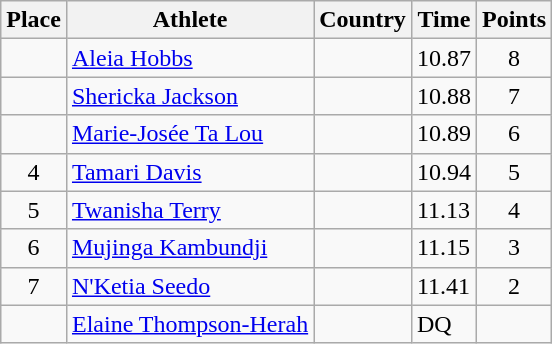<table class="wikitable">
<tr>
<th>Place</th>
<th>Athlete</th>
<th>Country</th>
<th>Time</th>
<th>Points</th>
</tr>
<tr>
<td align=center></td>
<td><a href='#'>Aleia Hobbs</a></td>
<td></td>
<td>10.87</td>
<td align=center>8</td>
</tr>
<tr>
<td align=center></td>
<td><a href='#'>Shericka Jackson</a></td>
<td></td>
<td>10.88</td>
<td align=center>7</td>
</tr>
<tr>
<td align=center></td>
<td><a href='#'>Marie-Josée Ta Lou</a></td>
<td></td>
<td>10.89</td>
<td align=center>6</td>
</tr>
<tr>
<td align=center>4</td>
<td><a href='#'>Tamari Davis</a></td>
<td></td>
<td>10.94</td>
<td align=center>5</td>
</tr>
<tr>
<td align=center>5</td>
<td><a href='#'>Twanisha Terry</a></td>
<td></td>
<td>11.13</td>
<td align=center>4</td>
</tr>
<tr>
<td align=center>6</td>
<td><a href='#'>Mujinga Kambundji</a></td>
<td></td>
<td>11.15</td>
<td align=center>3</td>
</tr>
<tr>
<td align=center>7</td>
<td><a href='#'>N'Ketia Seedo</a></td>
<td></td>
<td>11.41</td>
<td align=center>2</td>
</tr>
<tr>
<td align=center></td>
<td><a href='#'>Elaine Thompson-Herah</a></td>
<td></td>
<td>DQ</td>
<td align=center></td>
</tr>
</table>
